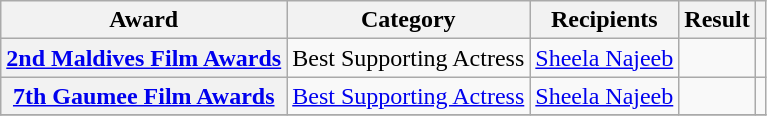<table class="wikitable plainrowheaders sortable">
<tr>
<th scope="col">Award</th>
<th scope="col">Category</th>
<th scope="col">Recipients</th>
<th scope="col">Result</th>
<th scope="col" class="unsortable"></th>
</tr>
<tr>
<th scope="row"><a href='#'>2nd Maldives Film Awards</a></th>
<td>Best Supporting Actress</td>
<td><a href='#'>Sheela Najeeb</a></td>
<td></td>
<td style="text-align:center;"></td>
</tr>
<tr>
<th scope="row"><a href='#'>7th Gaumee Film Awards</a></th>
<td><a href='#'>Best Supporting Actress</a></td>
<td><a href='#'>Sheela Najeeb</a></td>
<td></td>
<td style="text-align:center;"></td>
</tr>
<tr>
</tr>
</table>
